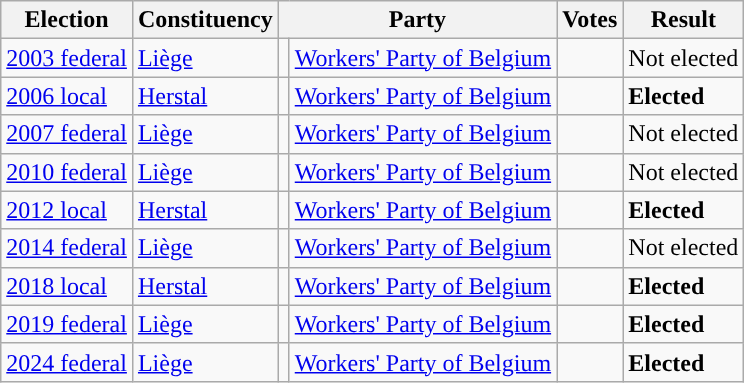<table class="wikitable" style="text-align:left;">
<tr>
<th scope=col>Election</th>
<th scope=col>Constituency</th>
<th scope=col colspan="2">Party</th>
<th scope=col>Votes</th>
<th scope=col>Result</th>
</tr>
<tr>
<td><a href='#'>2003 federal</a></td>
<td><a href='#'>Liège</a></td>
<td style="background:"></td>
<td><a href='#'>Workers' Party of Belgium</a></td>
<td align=right></td>
<td>Not elected</td>
</tr>
<tr>
<td><a href='#'>2006 local</a></td>
<td><a href='#'>Herstal</a></td>
<td style="background:"></td>
<td><a href='#'>Workers' Party of Belgium</a></td>
<td align=right></td>
<td><strong>Elected</strong></td>
</tr>
<tr>
<td><a href='#'>2007 federal</a></td>
<td><a href='#'>Liège</a></td>
<td style="background:"></td>
<td><a href='#'>Workers' Party of Belgium</a></td>
<td align=right></td>
<td>Not elected</td>
</tr>
<tr>
<td><a href='#'>2010 federal</a></td>
<td><a href='#'>Liège</a></td>
<td style="background:"></td>
<td><a href='#'>Workers' Party of Belgium</a></td>
<td align=right></td>
<td>Not elected</td>
</tr>
<tr>
<td><a href='#'>2012 local</a></td>
<td><a href='#'>Herstal</a></td>
<td style="background:"></td>
<td><a href='#'>Workers' Party of Belgium</a></td>
<td align=right></td>
<td><strong>Elected</strong></td>
</tr>
<tr>
<td><a href='#'>2014 federal</a></td>
<td><a href='#'>Liège</a></td>
<td style="background:"></td>
<td><a href='#'>Workers' Party of Belgium</a></td>
<td align=right></td>
<td>Not elected</td>
</tr>
<tr>
<td><a href='#'>2018 local</a></td>
<td><a href='#'>Herstal</a></td>
<td style="background:"></td>
<td><a href='#'>Workers' Party of Belgium</a></td>
<td align=right></td>
<td><strong>Elected</strong></td>
</tr>
<tr>
<td><a href='#'>2019 federal</a></td>
<td><a href='#'>Liège</a></td>
<td style="background:"></td>
<td><a href='#'>Workers' Party of Belgium</a></td>
<td align=right></td>
<td><strong>Elected</strong></td>
</tr>
<tr>
<td><a href='#'>2024 federal</a></td>
<td><a href='#'>Liège</a></td>
<td style="background:"></td>
<td><a href='#'>Workers' Party of Belgium</a></td>
<td align=right></td>
<td><strong>Elected</strong></td>
</tr>
</table>
